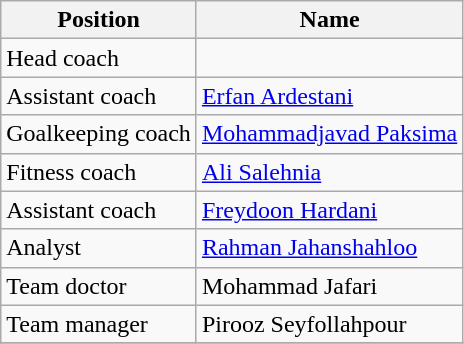<table class="wikitable">
<tr>
<th>Position</th>
<th>Name</th>
</tr>
<tr>
<td>Head coach</td>
<td> <a href='#'></a></td>
</tr>
<tr>
<td>Assistant coach</td>
<td> <a href='#'>Erfan Ardestani</a></td>
</tr>
<tr>
<td>Goalkeeping coach</td>
<td> <a href='#'>Mohammadjavad Paksima </a></td>
</tr>
<tr>
<td>Fitness coach</td>
<td> <a href='#'>Ali Salehnia</a></td>
</tr>
<tr>
<td>Assistant coach</td>
<td> <a href='#'>Freydoon Hardani</a></td>
</tr>
<tr>
<td>Analyst</td>
<td> <a href='#'>Rahman Jahanshahloo</a></td>
</tr>
<tr>
<td>Team doctor</td>
<td> Mohammad Jafari</td>
</tr>
<tr>
<td>Team manager</td>
<td> Pirooz Seyfollahpour</td>
</tr>
<tr>
</tr>
</table>
